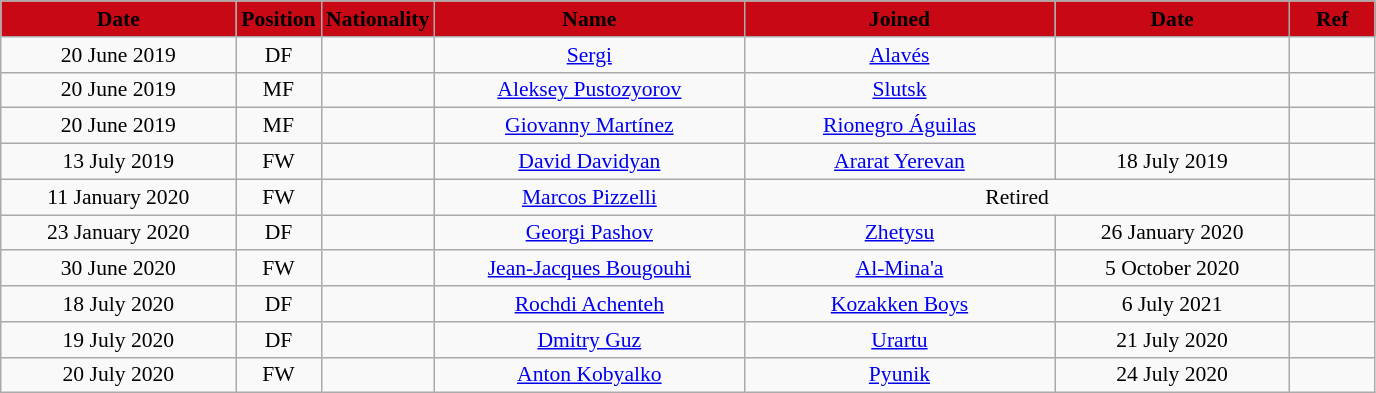<table class="wikitable"  style="text-align:center; font-size:90%; ">
<tr>
<th style="background:#C80815; color:black; width:150px;">Date</th>
<th style="background:#C80815; color:black; width:50px;">Position</th>
<th style="background:#C80815; color:black; width:50px;">Nationality</th>
<th style="background:#C80815; color:black; width:200px;">Name</th>
<th style="background:#C80815; color:black; width:200px;">Joined</th>
<th style="background:#C80815; color:black; width:150px;">Date</th>
<th style="background:#C80815; color:black; width:50px;">Ref</th>
</tr>
<tr>
<td>20 June 2019</td>
<td>DF</td>
<td></td>
<td><a href='#'>Sergi</a></td>
<td><a href='#'>Alavés</a></td>
<td></td>
<td></td>
</tr>
<tr>
<td>20 June 2019</td>
<td>MF</td>
<td></td>
<td><a href='#'>Aleksey Pustozyorov</a></td>
<td><a href='#'>Slutsk</a></td>
<td></td>
<td></td>
</tr>
<tr>
<td>20 June 2019</td>
<td>MF</td>
<td></td>
<td><a href='#'>Giovanny Martínez</a></td>
<td><a href='#'>Rionegro Águilas</a></td>
<td></td>
<td></td>
</tr>
<tr>
<td>13 July 2019</td>
<td>FW</td>
<td></td>
<td><a href='#'>David Davidyan</a></td>
<td><a href='#'>Ararat Yerevan</a></td>
<td>18 July 2019</td>
<td></td>
</tr>
<tr>
<td>11 January 2020</td>
<td>FW</td>
<td></td>
<td><a href='#'>Marcos Pizzelli</a></td>
<td colspan="2">Retired</td>
<td></td>
</tr>
<tr>
<td>23 January 2020</td>
<td>DF</td>
<td></td>
<td><a href='#'>Georgi Pashov</a></td>
<td><a href='#'>Zhetysu</a></td>
<td>26 January 2020</td>
<td></td>
</tr>
<tr>
<td>30 June 2020</td>
<td>FW</td>
<td></td>
<td><a href='#'>Jean-Jacques Bougouhi</a></td>
<td><a href='#'>Al-Mina'a</a></td>
<td>5 October 2020</td>
<td></td>
</tr>
<tr>
<td>18 July 2020</td>
<td>DF</td>
<td></td>
<td><a href='#'>Rochdi Achenteh</a></td>
<td><a href='#'>Kozakken Boys</a></td>
<td>6 July 2021</td>
<td></td>
</tr>
<tr>
<td>19 July 2020</td>
<td>DF</td>
<td></td>
<td><a href='#'>Dmitry Guz</a></td>
<td><a href='#'>Urartu</a></td>
<td>21 July 2020</td>
<td></td>
</tr>
<tr>
<td>20 July 2020</td>
<td>FW</td>
<td></td>
<td><a href='#'>Anton Kobyalko</a></td>
<td><a href='#'>Pyunik</a></td>
<td>24 July 2020</td>
<td></td>
</tr>
</table>
